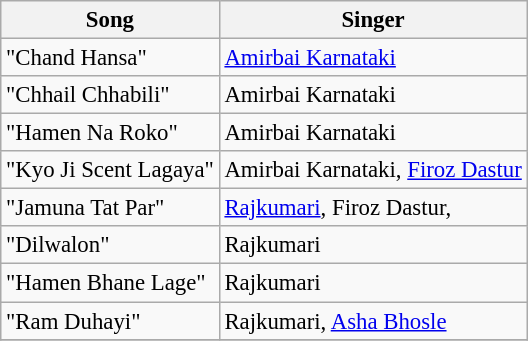<table class="wikitable" style="font-size:95%;">
<tr>
<th>Song</th>
<th>Singer</th>
</tr>
<tr>
<td>"Chand Hansa"</td>
<td><a href='#'>Amirbai Karnataki</a></td>
</tr>
<tr>
<td>"Chhail Chhabili"</td>
<td>Amirbai Karnataki</td>
</tr>
<tr>
<td>"Hamen Na Roko"</td>
<td>Amirbai Karnataki</td>
</tr>
<tr>
<td>"Kyo Ji Scent Lagaya"</td>
<td>Amirbai Karnataki, <a href='#'>Firoz Dastur</a></td>
</tr>
<tr>
<td>"Jamuna Tat Par"</td>
<td><a href='#'>Rajkumari</a>, Firoz Dastur,</td>
</tr>
<tr>
<td>"Dilwalon"</td>
<td>Rajkumari</td>
</tr>
<tr>
<td>"Hamen Bhane Lage"</td>
<td>Rajkumari</td>
</tr>
<tr>
<td>"Ram Duhayi"</td>
<td>Rajkumari, <a href='#'>Asha Bhosle</a></td>
</tr>
<tr>
</tr>
</table>
